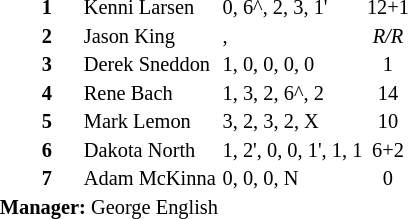<table style="font-size: 85%" cellspacing="1" cellpadding="1" align=RIGHT>
<tr>
<td colspan="4"></td>
</tr>
<tr>
<th width=25></th>
<th width=25></th>
</tr>
<tr>
<td></td>
<td><strong>1</strong></td>
<td>Kenni Larsen</td>
<td>0, 6^, 2, 3, 1'</td>
<td align=center>12+1</td>
</tr>
<tr>
<td></td>
<td><strong>2</strong></td>
<td>Jason King</td>
<td>,</td>
<td align=center><em>R/R</em></td>
</tr>
<tr>
<td></td>
<td><strong>3</strong></td>
<td>Derek Sneddon</td>
<td>1, 0, 0, 0, 0</td>
<td align=center>1</td>
</tr>
<tr>
<td></td>
<td><strong>4</strong></td>
<td>Rene Bach</td>
<td>1, 3, 2, 6^, 2</td>
<td align=center>14</td>
</tr>
<tr>
<td></td>
<td><strong>5</strong></td>
<td>Mark Lemon</td>
<td>3, 2, 3, 2, X</td>
<td align=center>10</td>
</tr>
<tr>
<td></td>
<td><strong>6</strong></td>
<td>Dakota North</td>
<td>1, 2', 0, 0, 1', 1, 1</td>
<td align=center>6+2</td>
</tr>
<tr>
<td></td>
<td><strong>7</strong></td>
<td>Adam McKinna</td>
<td>0, 0, 0, N</td>
<td align=center>0</td>
</tr>
<tr>
<td colspan=3><strong>Manager:</strong> George English</td>
</tr>
<tr>
<td colspan=4></td>
</tr>
</table>
